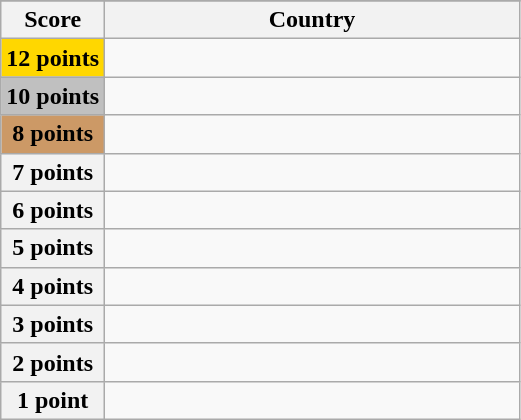<table class="wikitable">
<tr>
</tr>
<tr>
<th scope="col" width="20%">Score</th>
<th scope="col">Country</th>
</tr>
<tr>
<th scope="row" style="background:gold">12 points</th>
<td></td>
</tr>
<tr>
<th scope="row" style="background:silver">10 points</th>
<td></td>
</tr>
<tr>
<th scope="row" style="background:#CC9966">8 points</th>
<td></td>
</tr>
<tr>
<th scope="row">7 points</th>
<td></td>
</tr>
<tr>
<th scope="row">6 points</th>
<td></td>
</tr>
<tr>
<th scope="row">5 points</th>
<td></td>
</tr>
<tr>
<th scope="row">4 points</th>
<td></td>
</tr>
<tr>
<th scope="row">3 points</th>
<td></td>
</tr>
<tr>
<th scope="row">2 points</th>
<td></td>
</tr>
<tr>
<th scope="row">1 point</th>
<td></td>
</tr>
</table>
